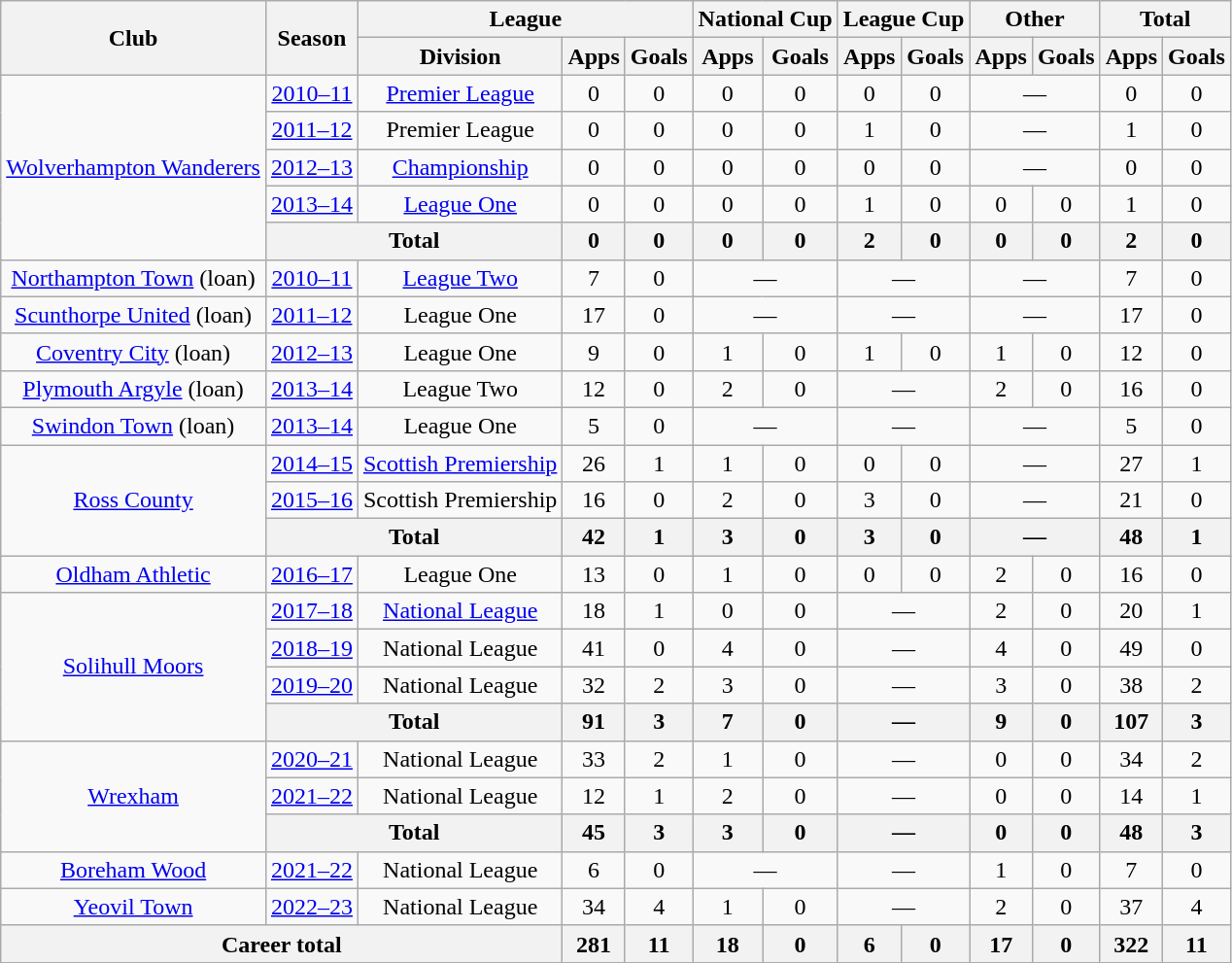<table class=wikitable style=text-align:center>
<tr>
<th rowspan=2>Club</th>
<th rowspan=2>Season</th>
<th colspan=3>League</th>
<th colspan=2>National Cup</th>
<th colspan=2>League Cup</th>
<th colspan=2>Other</th>
<th colspan=2>Total</th>
</tr>
<tr>
<th>Division</th>
<th>Apps</th>
<th>Goals</th>
<th>Apps</th>
<th>Goals</th>
<th>Apps</th>
<th>Goals</th>
<th>Apps</th>
<th>Goals</th>
<th>Apps</th>
<th>Goals</th>
</tr>
<tr>
<td rowspan=5><a href='#'>Wolverhampton Wanderers</a></td>
<td><a href='#'>2010–11</a></td>
<td><a href='#'>Premier League</a></td>
<td>0</td>
<td>0</td>
<td>0</td>
<td>0</td>
<td>0</td>
<td>0</td>
<td colspan=2>—</td>
<td>0</td>
<td>0</td>
</tr>
<tr>
<td><a href='#'>2011–12</a></td>
<td>Premier League</td>
<td>0</td>
<td>0</td>
<td>0</td>
<td>0</td>
<td>1</td>
<td>0</td>
<td colspan=2>—</td>
<td>1</td>
<td>0</td>
</tr>
<tr>
<td><a href='#'>2012–13</a></td>
<td><a href='#'>Championship</a></td>
<td>0</td>
<td>0</td>
<td>0</td>
<td>0</td>
<td>0</td>
<td>0</td>
<td colspan=2>—</td>
<td>0</td>
<td>0</td>
</tr>
<tr>
<td><a href='#'>2013–14</a></td>
<td><a href='#'>League One</a></td>
<td>0</td>
<td>0</td>
<td>0</td>
<td>0</td>
<td>1</td>
<td>0</td>
<td>0</td>
<td>0</td>
<td>1</td>
<td>0</td>
</tr>
<tr>
<th colspan=2>Total</th>
<th>0</th>
<th>0</th>
<th>0</th>
<th>0</th>
<th>2</th>
<th>0</th>
<th>0</th>
<th>0</th>
<th>2</th>
<th>0</th>
</tr>
<tr>
<td><a href='#'>Northampton Town</a> (loan)</td>
<td><a href='#'>2010–11</a></td>
<td><a href='#'>League Two</a></td>
<td>7</td>
<td>0</td>
<td colspan=2>—</td>
<td colspan=2>—</td>
<td colspan=2>—</td>
<td>7</td>
<td>0</td>
</tr>
<tr>
<td><a href='#'>Scunthorpe United</a> (loan)</td>
<td><a href='#'>2011–12</a></td>
<td>League One</td>
<td>17</td>
<td>0</td>
<td colspan=2>—</td>
<td colspan=2>—</td>
<td colspan=2>—</td>
<td>17</td>
<td>0</td>
</tr>
<tr>
<td><a href='#'>Coventry City</a> (loan)</td>
<td><a href='#'>2012–13</a></td>
<td>League One</td>
<td>9</td>
<td>0</td>
<td>1</td>
<td>0</td>
<td>1</td>
<td>0</td>
<td>1</td>
<td>0</td>
<td>12</td>
<td>0</td>
</tr>
<tr>
<td><a href='#'>Plymouth Argyle</a> (loan)</td>
<td><a href='#'>2013–14</a></td>
<td>League Two</td>
<td>12</td>
<td>0</td>
<td>2</td>
<td>0</td>
<td colspan=2>—</td>
<td>2</td>
<td>0</td>
<td>16</td>
<td>0</td>
</tr>
<tr>
<td><a href='#'>Swindon Town</a> (loan)</td>
<td><a href='#'>2013–14</a></td>
<td>League One</td>
<td>5</td>
<td>0</td>
<td colspan=2>—</td>
<td colspan=2>—</td>
<td colspan=2>—</td>
<td>5</td>
<td>0</td>
</tr>
<tr>
<td rowspan=3><a href='#'>Ross County</a></td>
<td><a href='#'>2014–15</a></td>
<td><a href='#'>Scottish Premiership</a></td>
<td>26</td>
<td>1</td>
<td>1</td>
<td>0</td>
<td>0</td>
<td>0</td>
<td colspan=2>—</td>
<td>27</td>
<td>1</td>
</tr>
<tr>
<td><a href='#'>2015–16</a></td>
<td>Scottish Premiership</td>
<td>16</td>
<td>0</td>
<td>2</td>
<td>0</td>
<td>3</td>
<td>0</td>
<td colspan=2>—</td>
<td>21</td>
<td>0</td>
</tr>
<tr>
<th colspan=2>Total</th>
<th>42</th>
<th>1</th>
<th>3</th>
<th>0</th>
<th>3</th>
<th>0</th>
<th colspan=2>—</th>
<th>48</th>
<th>1</th>
</tr>
<tr>
<td><a href='#'>Oldham Athletic</a></td>
<td><a href='#'>2016–17</a></td>
<td>League One</td>
<td>13</td>
<td>0</td>
<td>1</td>
<td>0</td>
<td>0</td>
<td>0</td>
<td>2</td>
<td>0</td>
<td>16</td>
<td>0</td>
</tr>
<tr>
<td rowspan=4><a href='#'>Solihull Moors</a></td>
<td><a href='#'>2017–18</a></td>
<td><a href='#'>National League</a></td>
<td>18</td>
<td>1</td>
<td>0</td>
<td>0</td>
<td colspan=2>—</td>
<td>2</td>
<td>0</td>
<td>20</td>
<td>1</td>
</tr>
<tr>
<td><a href='#'>2018–19</a></td>
<td>National League</td>
<td>41</td>
<td>0</td>
<td>4</td>
<td>0</td>
<td colspan=2>—</td>
<td>4</td>
<td>0</td>
<td>49</td>
<td>0</td>
</tr>
<tr>
<td><a href='#'>2019–20</a></td>
<td>National League</td>
<td>32</td>
<td>2</td>
<td>3</td>
<td>0</td>
<td colspan=2>—</td>
<td>3</td>
<td>0</td>
<td>38</td>
<td>2</td>
</tr>
<tr>
<th colspan=2>Total</th>
<th>91</th>
<th>3</th>
<th>7</th>
<th>0</th>
<th colspan=2>—</th>
<th>9</th>
<th>0</th>
<th>107</th>
<th>3</th>
</tr>
<tr>
<td rowspan=3><a href='#'>Wrexham</a></td>
<td><a href='#'>2020–21</a></td>
<td>National League</td>
<td>33</td>
<td>2</td>
<td>1</td>
<td>0</td>
<td colspan=2>—</td>
<td>0</td>
<td>0</td>
<td>34</td>
<td>2</td>
</tr>
<tr>
<td><a href='#'>2021–22</a></td>
<td>National League</td>
<td>12</td>
<td>1</td>
<td>2</td>
<td>0</td>
<td colspan=2>—</td>
<td>0</td>
<td>0</td>
<td>14</td>
<td>1</td>
</tr>
<tr>
<th colspan=2>Total</th>
<th>45</th>
<th>3</th>
<th>3</th>
<th>0</th>
<th colspan=2>—</th>
<th>0</th>
<th>0</th>
<th>48</th>
<th>3</th>
</tr>
<tr>
<td><a href='#'>Boreham Wood</a></td>
<td><a href='#'>2021–22</a></td>
<td>National League</td>
<td>6</td>
<td>0</td>
<td colspan=2>—</td>
<td colspan=2>—</td>
<td>1</td>
<td>0</td>
<td>7</td>
<td>0</td>
</tr>
<tr>
<td><a href='#'>Yeovil Town</a></td>
<td><a href='#'>2022–23</a></td>
<td>National League</td>
<td>34</td>
<td>4</td>
<td>1</td>
<td>0</td>
<td colspan=2>—</td>
<td>2</td>
<td>0</td>
<td>37</td>
<td>4</td>
</tr>
<tr>
<th colspan=3>Career total</th>
<th>281</th>
<th>11</th>
<th>18</th>
<th>0</th>
<th>6</th>
<th>0</th>
<th>17</th>
<th>0</th>
<th>322</th>
<th>11</th>
</tr>
</table>
